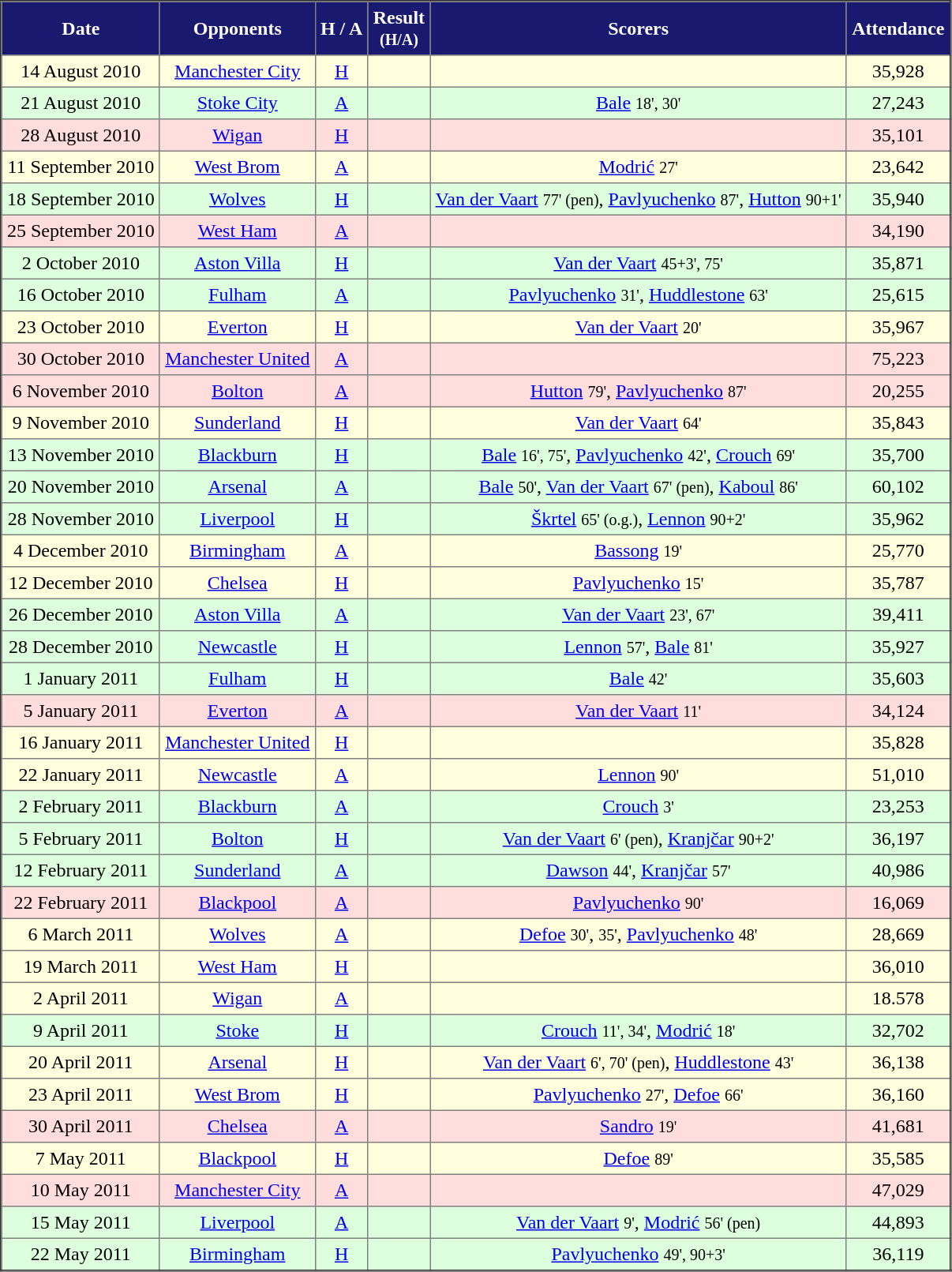<table border="2" cellpadding="4" style="border-collapse:collapse; text-align:center;">
<tr style="background:#191970; color:white;">
<th><strong> Date</strong></th>
<th><strong> Opponents</strong></th>
<th><strong> H / A</strong></th>
<th><strong> Result <br> <small>(H/A)</small></strong></th>
<th><strong> Scorers</strong></th>
<th><strong> Attendance</strong></th>
</tr>
<tr bgcolor="#ffffdd">
<td>14 August 2010</td>
<td><a href='#'>Manchester City</a></td>
<td><a href='#'>H</a></td>
<td></td>
<td></td>
<td>35,928</td>
</tr>
<tr bgcolor="#ddffdd">
<td>21 August 2010</td>
<td><a href='#'>Stoke City</a></td>
<td><a href='#'>A</a></td>
<td></td>
<td><a href='#'>Bale</a> <small>18', 30'</small></td>
<td>27,243</td>
</tr>
<tr bgcolor="#ffdddd">
<td>28 August 2010</td>
<td><a href='#'>Wigan</a></td>
<td><a href='#'>H</a></td>
<td></td>
<td></td>
<td>35,101</td>
</tr>
<tr bgcolor="#ffffdd">
<td>11 September 2010</td>
<td><a href='#'>West Brom</a></td>
<td><a href='#'>A</a></td>
<td></td>
<td><a href='#'>Modrić</a> <small>27'</small></td>
<td>23,642</td>
</tr>
<tr bgcolor="#ddffdd">
<td>18 September 2010</td>
<td><a href='#'>Wolves</a></td>
<td><a href='#'>H</a></td>
<td></td>
<td><a href='#'>Van der Vaart</a> <small>77' (pen)</small>, <a href='#'>Pavlyuchenko</a> <small>87'</small>, <a href='#'>Hutton</a> <small>90+1'</small></td>
<td>35,940</td>
</tr>
<tr bgcolor="#ffdddd">
<td>25 September 2010</td>
<td><a href='#'>West Ham</a></td>
<td><a href='#'>A</a></td>
<td></td>
<td></td>
<td>34,190</td>
</tr>
<tr bgcolor="#ddffdd">
<td>2 October 2010</td>
<td><a href='#'>Aston Villa</a></td>
<td><a href='#'>H</a></td>
<td></td>
<td><a href='#'>Van der Vaart</a> <small>45+3', 75'</small></td>
<td>35,871</td>
</tr>
<tr bgcolor="#ddffdd">
<td>16 October 2010</td>
<td><a href='#'>Fulham</a></td>
<td><a href='#'>A</a></td>
<td></td>
<td><a href='#'>Pavlyuchenko</a> <small>31'</small>, <a href='#'>Huddlestone</a> <small>63'</small></td>
<td>25,615</td>
</tr>
<tr bgcolor="#ffffdd">
<td>23 October 2010</td>
<td><a href='#'>Everton</a></td>
<td><a href='#'>H</a></td>
<td></td>
<td><a href='#'>Van der Vaart</a> <small> 20'</small></td>
<td>35,967</td>
</tr>
<tr bgcolor="#ffdddd">
<td>30 October 2010</td>
<td><a href='#'>Manchester United</a></td>
<td><a href='#'>A</a></td>
<td></td>
<td></td>
<td>75,223</td>
</tr>
<tr bgcolor="#ffdddd">
<td>6 November 2010</td>
<td><a href='#'>Bolton</a></td>
<td><a href='#'>A</a></td>
<td></td>
<td><a href='#'>Hutton</a> <small>79'</small>, <a href='#'>Pavlyuchenko</a> <small>87'</small></td>
<td>20,255</td>
</tr>
<tr bgcolor="#ffffdd">
<td>9 November 2010</td>
<td><a href='#'>Sunderland</a></td>
<td><a href='#'>H</a></td>
<td></td>
<td><a href='#'>Van der Vaart</a> <small> 64'</small></td>
<td>35,843</td>
</tr>
<tr bgcolor="#ddffdd">
<td>13 November 2010</td>
<td><a href='#'>Blackburn</a></td>
<td><a href='#'>H</a></td>
<td></td>
<td><a href='#'>Bale</a> <small>16', 75'</small>, <a href='#'>Pavlyuchenko</a> <small>42'</small>, <a href='#'>Crouch</a> <small>69'</small></td>
<td>35,700</td>
</tr>
<tr bgcolor="#ddffdd">
<td>20 November 2010</td>
<td><a href='#'>Arsenal</a></td>
<td><a href='#'>A</a></td>
<td></td>
<td><a href='#'>Bale</a> <small>50'</small>, <a href='#'>Van der Vaart</a> <small>67' (pen)</small>, <a href='#'>Kaboul</a> <small>86'</small></td>
<td>60,102</td>
</tr>
<tr bgcolor="#ddffdd">
<td>28 November 2010</td>
<td><a href='#'>Liverpool</a></td>
<td><a href='#'>H</a></td>
<td></td>
<td><a href='#'>Škrtel</a> <small>65' (o.g.)</small>, <a href='#'>Lennon</a> <small>90+2'</small></td>
<td>35,962</td>
</tr>
<tr bgcolor="#ffffdd">
<td>4 December 2010</td>
<td><a href='#'>Birmingham</a></td>
<td><a href='#'>A</a></td>
<td></td>
<td><a href='#'>Bassong</a> <small>19'</small></td>
<td>25,770</td>
</tr>
<tr bgcolor="#ffffdd">
<td>12 December 2010</td>
<td><a href='#'>Chelsea</a></td>
<td><a href='#'>H</a></td>
<td></td>
<td><a href='#'>Pavlyuchenko</a> <small>15'</small></td>
<td>35,787</td>
</tr>
<tr bgcolor="#ddffdd">
<td>26 December 2010</td>
<td><a href='#'>Aston Villa</a></td>
<td><a href='#'>A</a></td>
<td></td>
<td><a href='#'>Van der Vaart</a> <small>23', 67'</small></td>
<td>39,411</td>
</tr>
<tr bgcolor="#ddffdd">
<td>28 December 2010</td>
<td><a href='#'>Newcastle</a></td>
<td><a href='#'>H</a></td>
<td></td>
<td><a href='#'>Lennon</a> <small>57'</small>, <a href='#'>Bale</a> <small>81'</small></td>
<td>35,927</td>
</tr>
<tr bgcolor="#ddffdd">
<td>1 January 2011</td>
<td><a href='#'>Fulham</a></td>
<td><a href='#'>H</a></td>
<td></td>
<td><a href='#'>Bale</a> <small>42'</small></td>
<td>35,603</td>
</tr>
<tr bgcolor="#ffdddd">
<td>5 January 2011</td>
<td><a href='#'>Everton</a></td>
<td><a href='#'>A</a></td>
<td></td>
<td><a href='#'>Van der Vaart</a> <small>11'</small></td>
<td>34,124</td>
</tr>
<tr bgcolor="#ffffdd">
<td>16 January 2011</td>
<td><a href='#'>Manchester United</a></td>
<td><a href='#'>H</a></td>
<td></td>
<td></td>
<td>35,828</td>
</tr>
<tr bgcolor="#ffffdd">
<td>22 January 2011</td>
<td><a href='#'>Newcastle</a></td>
<td><a href='#'>A</a></td>
<td></td>
<td><a href='#'>Lennon</a> <small>90'</small></td>
<td>51,010</td>
</tr>
<tr bgcolor="#ddffdd">
<td>2 February 2011</td>
<td><a href='#'>Blackburn</a></td>
<td><a href='#'>A</a></td>
<td></td>
<td><a href='#'>Crouch</a> <small>3'</small></td>
<td>23,253</td>
</tr>
<tr bgcolor="#ddffdd">
<td>5 February 2011</td>
<td><a href='#'>Bolton</a></td>
<td><a href='#'>H</a></td>
<td></td>
<td><a href='#'>Van der Vaart</a> <small>6' (pen)</small>, <a href='#'>Kranjčar</a> <small>90+2'</small></td>
<td>36,197</td>
</tr>
<tr bgcolor="#ddffdd">
<td>12 February 2011</td>
<td><a href='#'>Sunderland</a></td>
<td><a href='#'>A</a></td>
<td></td>
<td><a href='#'>Dawson</a> <small>44'</small>, <a href='#'>Kranjčar</a> <small>57'</small></td>
<td>40,986</td>
</tr>
<tr bgcolor="#ffdddd">
<td>22 February 2011</td>
<td><a href='#'>Blackpool</a></td>
<td><a href='#'>A</a></td>
<td></td>
<td><a href='#'>Pavlyuchenko</a> <small>90'</small></td>
<td>16,069</td>
</tr>
<tr bgcolor="#ffffdd">
<td>6 March 2011</td>
<td><a href='#'>Wolves</a></td>
<td><a href='#'>A</a></td>
<td></td>
<td><a href='#'>Defoe</a> <small>30'</small>, <small>35'</small>, <a href='#'>Pavlyuchenko</a> <small>48'</small></td>
<td>28,669</td>
</tr>
<tr bgcolor="#ffffdd">
<td>19 March 2011</td>
<td><a href='#'>West Ham</a></td>
<td><a href='#'>H</a></td>
<td></td>
<td></td>
<td>36,010</td>
</tr>
<tr bgcolor="#ffffdd">
<td>2 April 2011</td>
<td><a href='#'>Wigan</a></td>
<td><a href='#'>A</a></td>
<td></td>
<td></td>
<td>18.578</td>
</tr>
<tr bgcolor="#ddffdd">
<td>9 April 2011</td>
<td><a href='#'>Stoke</a></td>
<td><a href='#'>H</a></td>
<td></td>
<td><a href='#'>Crouch</a> <small>11', 34'</small>, <a href='#'>Modrić</a> <small>18'</small></td>
<td>32,702</td>
</tr>
<tr bgcolor="#ffffdd">
<td>20 April 2011</td>
<td><a href='#'>Arsenal</a></td>
<td><a href='#'>H</a></td>
<td></td>
<td><a href='#'>Van der Vaart</a> <small>6', 70' (pen)</small>, <a href='#'>Huddlestone</a> <small> 43'</small></td>
<td>36,138</td>
</tr>
<tr bgcolor="#ffffdd">
<td>23 April 2011</td>
<td><a href='#'>West Brom</a></td>
<td><a href='#'>H</a></td>
<td></td>
<td><a href='#'>Pavlyuchenko</a> <small>27'</small>, <a href='#'>Defoe</a> <small> 66'</small></td>
<td>36,160</td>
</tr>
<tr bgcolor="#ffdddd">
<td>30 April 2011</td>
<td><a href='#'>Chelsea</a></td>
<td><a href='#'>A</a></td>
<td></td>
<td><a href='#'>Sandro</a> <small>19'</small></td>
<td>41,681</td>
</tr>
<tr bgcolor="#ffffdd">
<td>7 May 2011</td>
<td><a href='#'>Blackpool</a></td>
<td><a href='#'>H</a></td>
<td></td>
<td><a href='#'>Defoe</a> <small>89'</small></td>
<td>35,585</td>
</tr>
<tr bgcolor="#ffdddd">
<td>10 May 2011</td>
<td><a href='#'>Manchester City</a></td>
<td><a href='#'>A</a></td>
<td></td>
<td></td>
<td>47,029</td>
</tr>
<tr bgcolor="#ddffdd">
<td>15 May 2011</td>
<td><a href='#'>Liverpool</a></td>
<td><a href='#'>A</a></td>
<td></td>
<td><a href='#'>Van der Vaart</a> <small>9'</small>, <a href='#'>Modrić</a> <small>56' (pen)</small></td>
<td>44,893</td>
</tr>
<tr bgcolor="#ddffdd">
<td>22 May 2011</td>
<td><a href='#'>Birmingham</a></td>
<td><a href='#'>H</a></td>
<td></td>
<td><a href='#'>Pavlyuchenko</a> <small>49', 90+3'</small></td>
<td>36,119</td>
</tr>
</table>
